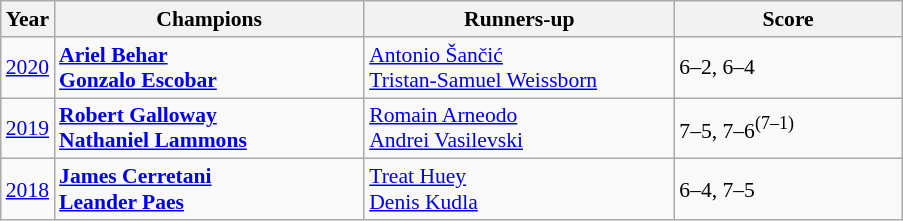<table class="wikitable" style="font-size:90%">
<tr>
<th>Year</th>
<th width="200">Champions</th>
<th width="200">Runners-up</th>
<th width="145">Score</th>
</tr>
<tr>
<td><a href='#'>2020</a></td>
<td> <strong><a href='#'>Ariel Behar</a></strong><br> <strong><a href='#'>Gonzalo Escobar</a></strong></td>
<td> <a href='#'>Antonio Šančić</a><br> <a href='#'>Tristan-Samuel Weissborn</a></td>
<td>6–2, 6–4</td>
</tr>
<tr>
<td><a href='#'>2019</a></td>
<td> <strong><a href='#'>Robert Galloway</a></strong><br> <strong><a href='#'>Nathaniel Lammons</a></strong></td>
<td> <a href='#'>Romain Arneodo</a><br> <a href='#'>Andrei Vasilevski</a></td>
<td>7–5, 7–6<sup>(7–1)</sup></td>
</tr>
<tr>
<td><a href='#'>2018</a></td>
<td> <strong><a href='#'>James Cerretani</a></strong><br> <strong><a href='#'>Leander Paes</a></strong></td>
<td> <a href='#'>Treat Huey</a><br> <a href='#'>Denis Kudla</a></td>
<td>6–4, 7–5</td>
</tr>
</table>
